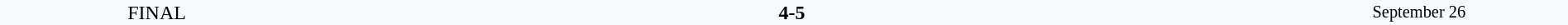<table style="width: 100%; background:#F5FAFF;" cellspacing="0">
<tr>
<td align=center rowspan=3 width=20%>FINAL</td>
</tr>
<tr>
<td width=24% align=right><strong></strong></td>
<td align=center width=13%><strong>4-5</strong></td>
<td width=24%><strong></strong></td>
<td style=font-size:85% rowspan=3 align=center>September 26</td>
</tr>
</table>
